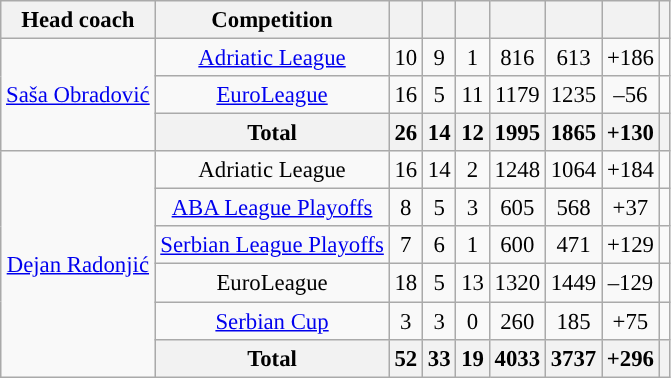<table class="wikitable" style="font-size:95%; text-align:center;">
<tr>
<th>Head coach</th>
<th>Competition</th>
<th></th>
<th></th>
<th></th>
<th></th>
<th></th>
<th></th>
<th></th>
</tr>
<tr>
<td rowspan=3><a href='#'>Saša Obradović</a></td>
<td><a href='#'>Adriatic League</a></td>
<td>10</td>
<td>9</td>
<td>1</td>
<td>816</td>
<td>613</td>
<td>+186</td>
<td></td>
</tr>
<tr>
<td><a href='#'>EuroLeague</a></td>
<td>16</td>
<td>5</td>
<td>11</td>
<td>1179</td>
<td>1235</td>
<td>–56</td>
<td></td>
</tr>
<tr>
<th>Total</th>
<th>26</th>
<th>14</th>
<th>12</th>
<th>1995</th>
<th>1865</th>
<th>+130</th>
<th></th>
</tr>
<tr>
<td rowspan=6><a href='#'>Dejan Radonjić</a></td>
<td>Adriatic League</td>
<td>16</td>
<td>14</td>
<td>2</td>
<td>1248</td>
<td>1064</td>
<td>+184</td>
<td></td>
</tr>
<tr>
<td><a href='#'>ABA League Playoffs</a></td>
<td>8</td>
<td>5</td>
<td>3</td>
<td>605</td>
<td>568</td>
<td>+37</td>
<td></td>
</tr>
<tr>
<td><a href='#'>Serbian League Playoffs</a></td>
<td>7</td>
<td>6</td>
<td>1</td>
<td>600</td>
<td>471</td>
<td>+129</td>
<td></td>
</tr>
<tr>
<td>EuroLeague</td>
<td>18</td>
<td>5</td>
<td>13</td>
<td>1320</td>
<td>1449</td>
<td>–129</td>
<td></td>
</tr>
<tr>
<td><a href='#'>Serbian Cup</a></td>
<td>3</td>
<td>3</td>
<td>0</td>
<td>260</td>
<td>185</td>
<td>+75</td>
<td></td>
</tr>
<tr>
<th>Total</th>
<th>52</th>
<th>33</th>
<th>19</th>
<th>4033</th>
<th>3737</th>
<th>+296</th>
<th></th>
</tr>
</table>
